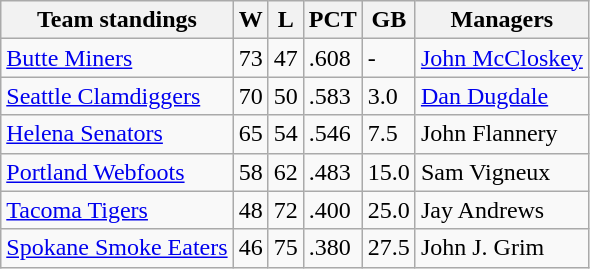<table class="wikitable">
<tr>
<th>Team standings</th>
<th>W</th>
<th>L</th>
<th>PCT</th>
<th>GB</th>
<th>Managers</th>
</tr>
<tr>
<td><a href='#'>Butte Miners</a></td>
<td>73</td>
<td>47</td>
<td>.608</td>
<td>-</td>
<td><a href='#'>John McCloskey</a></td>
</tr>
<tr>
<td><a href='#'>Seattle Clamdiggers</a></td>
<td>70</td>
<td>50</td>
<td>.583</td>
<td>3.0</td>
<td><a href='#'>Dan Dugdale</a></td>
</tr>
<tr>
<td><a href='#'>Helena Senators</a></td>
<td>65</td>
<td>54</td>
<td>.546</td>
<td>7.5</td>
<td>John Flannery</td>
</tr>
<tr>
<td><a href='#'>Portland Webfoots</a></td>
<td>58</td>
<td>62</td>
<td>.483</td>
<td>15.0</td>
<td>Sam Vigneux</td>
</tr>
<tr>
<td><a href='#'>Tacoma Tigers</a></td>
<td>48</td>
<td>72</td>
<td>.400</td>
<td>25.0</td>
<td>Jay Andrews</td>
</tr>
<tr>
<td><a href='#'>Spokane Smoke Eaters</a></td>
<td>46</td>
<td>75</td>
<td>.380</td>
<td>27.5</td>
<td>John J. Grim</td>
</tr>
</table>
